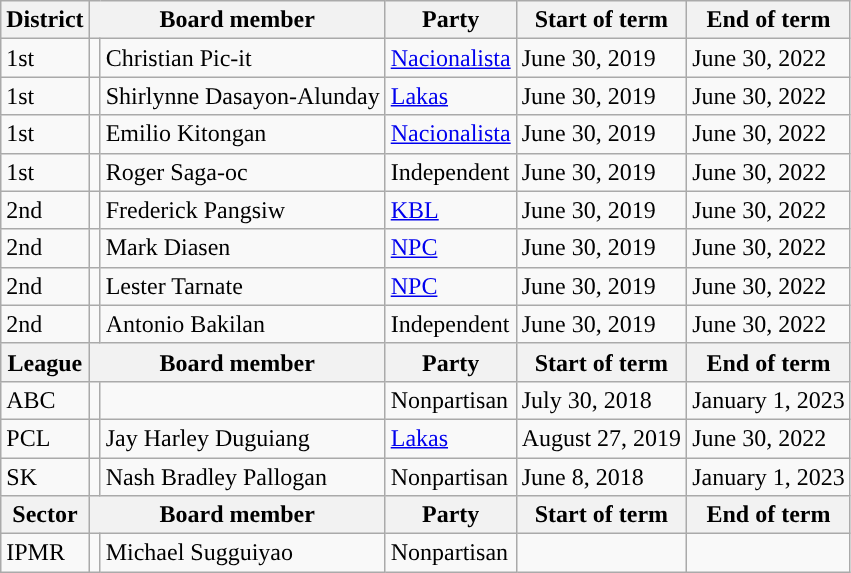<table class="wikitable">
<tr>
<th>District</th>
<th colspan="2">Board member</th>
<th>Party</th>
<th>Start of term</th>
<th>End of term</th>
</tr>
<tr>
<td>1st</td>
<td></td>
<td>Christian Pic-it</td>
<td><a href='#'>Nacionalista</a></td>
<td>June 30, 2019</td>
<td>June 30, 2022</td>
</tr>
<tr>
<td>1st</td>
<td></td>
<td>Shirlynne Dasayon-Alunday</td>
<td><a href='#'>Lakas</a></td>
<td>June 30, 2019</td>
<td>June 30, 2022</td>
</tr>
<tr>
<td>1st</td>
<td></td>
<td>Emilio Kitongan</td>
<td><a href='#'>Nacionalista</a></td>
<td>June 30, 2019</td>
<td>June 30, 2022</td>
</tr>
<tr>
<td>1st</td>
<td></td>
<td>Roger Saga-oc</td>
<td>Independent</td>
<td>June 30, 2019</td>
<td>June 30, 2022</td>
</tr>
<tr>
<td>2nd</td>
<td></td>
<td>Frederick Pangsiw</td>
<td><a href='#'>KBL</a></td>
<td>June 30, 2019</td>
<td>June 30, 2022</td>
</tr>
<tr>
<td>2nd</td>
<td></td>
<td>Mark Diasen</td>
<td><a href='#'>NPC</a></td>
<td>June 30, 2019</td>
<td>June 30, 2022</td>
</tr>
<tr>
<td>2nd</td>
<td></td>
<td>Lester Tarnate</td>
<td><a href='#'>NPC</a></td>
<td>June 30, 2019</td>
<td>June 30, 2022</td>
</tr>
<tr>
<td>2nd</td>
<td></td>
<td>Antonio Bakilan</td>
<td>Independent</td>
<td>June 30, 2019</td>
<td>June 30, 2022</td>
</tr>
<tr>
<th>League</th>
<th colspan="2">Board member</th>
<th>Party</th>
<th>Start of term</th>
<th>End of term</th>
</tr>
<tr>
<td>ABC</td>
<td></td>
<td></td>
<td>Nonpartisan</td>
<td>July 30, 2018</td>
<td>January 1, 2023</td>
</tr>
<tr>
<td>PCL</td>
<td></td>
<td>Jay Harley Duguiang</td>
<td><a href='#'>Lakas</a></td>
<td>August 27, 2019</td>
<td>June 30, 2022</td>
</tr>
<tr>
<td>SK</td>
<td></td>
<td>Nash Bradley Pallogan</td>
<td>Nonpartisan</td>
<td>June 8, 2018</td>
<td>January 1, 2023</td>
</tr>
<tr>
<th>Sector</th>
<th colspan="2">Board member</th>
<th>Party</th>
<th>Start of term</th>
<th>End of term</th>
</tr>
<tr>
<td>IPMR</td>
<td></td>
<td>Michael Sugguiyao</td>
<td>Nonpartisan</td>
<td></td>
<td></td>
</tr>
</table>
